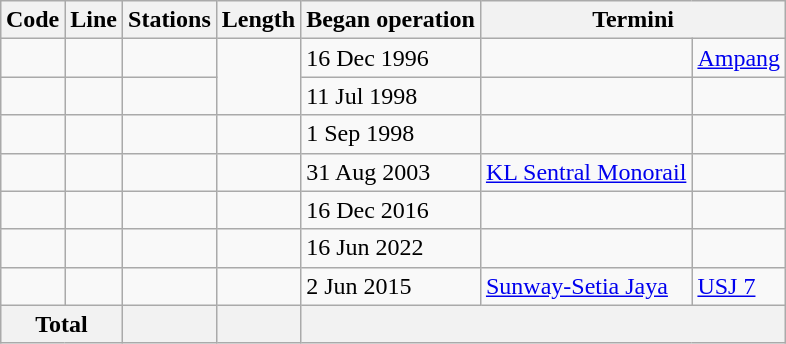<table class="wikitable" style="margin:auto;">
<tr>
<th>Code</th>
<th>Line</th>
<th>Stations</th>
<th>Length</th>
<th>Began operation</th>
<th colspan="2">Termini</th>
</tr>
<tr>
<td><big></big></td>
<td></td>
<td></td>
<td rowspan="2"></td>
<td>16 Dec 1996</td>
<td></td>
<td><a href='#'>Ampang</a></td>
</tr>
<tr>
<td><big></big></td>
<td></td>
<td></td>
<td>11 Jul 1998</td>
<td></td>
<td></td>
</tr>
<tr>
<td><big></big></td>
<td></td>
<td></td>
<td></td>
<td>1 Sep 1998</td>
<td></td>
<td></td>
</tr>
<tr>
<td><big></big></td>
<td></td>
<td></td>
<td></td>
<td>31 Aug 2003</td>
<td><a href='#'>KL Sentral Monorail</a></td>
<td></td>
</tr>
<tr>
<td><big></big></td>
<td></td>
<td></td>
<td></td>
<td>16 Dec 2016</td>
<td></td>
<td></td>
</tr>
<tr>
<td><big></big></td>
<td></td>
<td></td>
<td></td>
<td>16 Jun 2022</td>
<td></td>
<td></td>
</tr>
<tr>
<td><big></big></td>
<td></td>
<td></td>
<td></td>
<td>2 Jun 2015</td>
<td><a href='#'>Sunway-Setia Jaya</a></td>
<td><a href='#'>USJ 7</a></td>
</tr>
<tr>
<th colspan="2" style="text-align:center;"><strong>Total</strong></th>
<th></th>
<th></th>
<th colspan="4" style="text-align:center;"> </th>
</tr>
</table>
